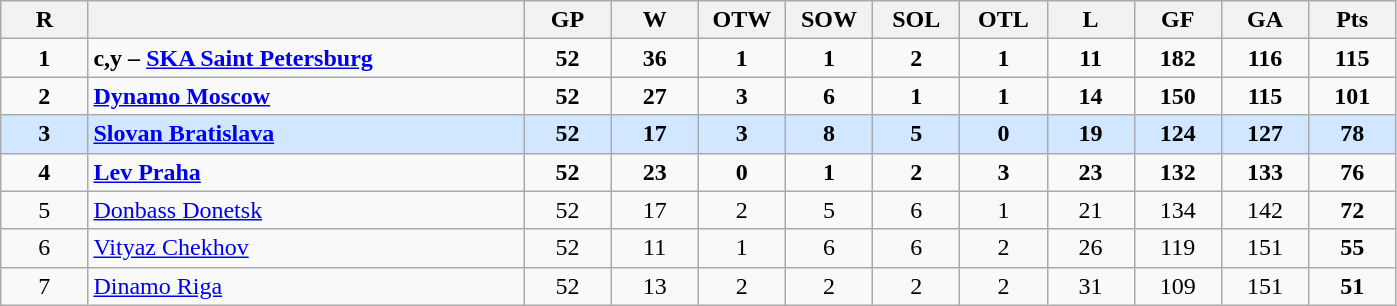<table class="wikitable sortable" style="text-align:center;">
<tr>
<th bgcolor="#DDDDFF" width="5%">R</th>
<th bgcolor="#DDDDFF" width="25%"></th>
<th bgcolor="#DDDDFF" width="5%">GP</th>
<th bgcolor="#DDDDFF" width="5%">W</th>
<th bgcolor="#DDDDFF" width="5%">OTW</th>
<th bgcolor="#DDDDFF" width="5%">SOW</th>
<th bgcolor="#DDDDFF" width="5%">SOL</th>
<th bgcolor="#DDDDFF" width="5%">OTL</th>
<th bgcolor="#DDDDFF" width="5%">L</th>
<th bgcolor="#DDDDFF" width="5%">GF</th>
<th bgcolor="#DDDDFF" width="5%">GA</th>
<th bgcolor="#DDDDFF" width="5%">Pts</th>
</tr>
<tr>
<td><strong>1</strong></td>
<td align=left> <strong>c,y – </strong> <strong><a href='#'>SKA Saint Petersburg</a></strong></td>
<td><strong>52</strong></td>
<td><strong>36</strong></td>
<td><strong>1</strong></td>
<td><strong>1</strong></td>
<td><strong>2</strong></td>
<td><strong>1</strong></td>
<td><strong>11</strong></td>
<td><strong>182</strong></td>
<td><strong>116</strong></td>
<td><strong>115</strong></td>
</tr>
<tr>
<td><strong>2</strong></td>
<td align=left> <strong><a href='#'>Dynamo Moscow</a> </strong></td>
<td><strong>52</strong></td>
<td><strong>27</strong></td>
<td><strong>3 </strong></td>
<td><strong>6</strong></td>
<td><strong>1 </strong></td>
<td><strong>1</strong></td>
<td><strong>14</strong></td>
<td><strong>150</strong></td>
<td><strong>115 </strong></td>
<td><strong>101</strong></td>
</tr>
<tr bgcolor=d0e7ff>
<td><strong>3</strong></td>
<td align=left> <strong><a href='#'>Slovan Bratislava</a></strong></td>
<td><strong>52</strong></td>
<td><strong>17</strong></td>
<td><strong>3 </strong></td>
<td><strong>8 </strong></td>
<td><strong>5 </strong></td>
<td><strong>0</strong></td>
<td><strong>19</strong></td>
<td><strong>124</strong></td>
<td><strong>127</strong></td>
<td><strong>78</strong></td>
</tr>
<tr>
<td><strong>4</strong></td>
<td align=left> <strong><a href='#'>Lev Praha</a> </strong></td>
<td><strong>52</strong></td>
<td><strong>23</strong></td>
<td><strong>0</strong></td>
<td><strong>1</strong></td>
<td><strong>2</strong></td>
<td><strong>3 </strong></td>
<td><strong>23</strong></td>
<td><strong>132</strong></td>
<td><strong>133 </strong></td>
<td><strong>76</strong></td>
</tr>
<tr>
<td>5</td>
<td align=left> <a href='#'>Donbass Donetsk</a></td>
<td>52</td>
<td>17</td>
<td>2</td>
<td>5</td>
<td>6</td>
<td>1</td>
<td>21</td>
<td>134</td>
<td>142</td>
<td><strong>72</strong></td>
</tr>
<tr>
<td>6</td>
<td align=left> <a href='#'>Vityaz Chekhov</a></td>
<td>52</td>
<td>11</td>
<td>1</td>
<td>6</td>
<td>6</td>
<td>2</td>
<td>26</td>
<td>119</td>
<td>151</td>
<td><strong>55</strong></td>
</tr>
<tr>
<td>7</td>
<td align=left> <a href='#'>Dinamo Riga</a></td>
<td>52</td>
<td>13</td>
<td>2</td>
<td>2</td>
<td>2</td>
<td>2</td>
<td>31</td>
<td>109</td>
<td>151</td>
<td><strong>51</strong></td>
</tr>
</table>
